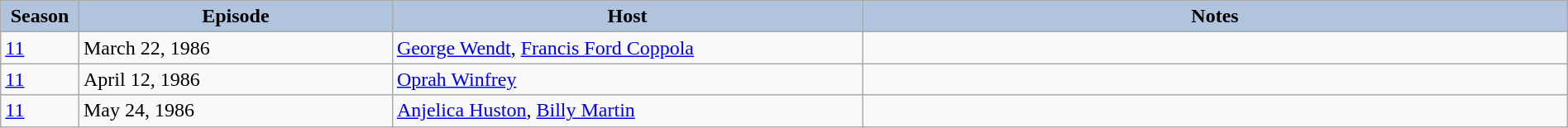<table class="wikitable" style="width:100%;">
<tr>
<th style="background:#B0C4DE;" width="5%">Season</th>
<th style="background:#B0C4DE;" width="20%">Episode</th>
<th style="background:#B0C4DE;" width="30%">Host</th>
<th style="background:#B0C4DE;" width="45%">Notes</th>
</tr>
<tr>
<td><a href='#'>11</a></td>
<td>March 22, 1986</td>
<td><a href='#'>George Wendt</a>, <a href='#'>Francis Ford Coppola</a></td>
<td></td>
</tr>
<tr>
<td><a href='#'>11</a></td>
<td>April 12, 1986</td>
<td><a href='#'>Oprah Winfrey</a></td>
<td></td>
</tr>
<tr>
<td><a href='#'>11</a></td>
<td>May 24, 1986</td>
<td><a href='#'>Anjelica Huston</a>, <a href='#'>Billy Martin</a></td>
<td></td>
</tr>
</table>
